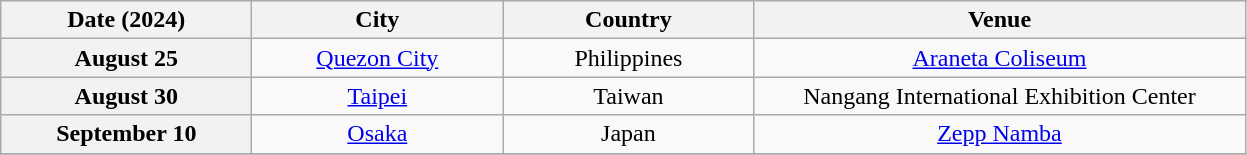<table class="wikitable plainrowheaders" style="text-align:center;">
<tr>
<th scope="col" style="width:10em;">Date (2024)</th>
<th scope="col" style="width:10em;">City</th>
<th scope="col" style="width:10em;">Country</th>
<th scope="col" style="width:20em;">Venue</th>
</tr>
<tr>
<th scope="row" style="text-align:center;">August 25</th>
<td><a href='#'>Quezon City</a></td>
<td>Philippines</td>
<td><a href='#'>Araneta Coliseum</a></td>
</tr>
<tr>
<th scope="row" style="text-align:center;">August 30</th>
<td><a href='#'>Taipei</a></td>
<td>Taiwan</td>
<td>Nangang International Exhibition Center</td>
</tr>
<tr>
<th scope="row" style="text-align:center;">September 10</th>
<td><a href='#'>Osaka</a></td>
<td>Japan</td>
<td><a href='#'>Zepp Namba</a></td>
</tr>
<tr>
</tr>
</table>
